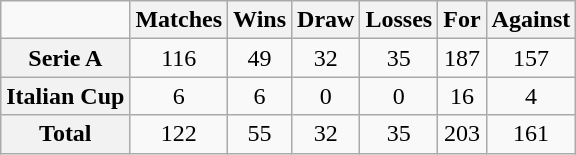<table class="wikitable" style="text-align: center;">
<tr>
<td></td>
<th>Matches</th>
<th>Wins</th>
<th>Draw</th>
<th>Losses</th>
<th>For</th>
<th>Against</th>
</tr>
<tr>
<th>Serie A</th>
<td>116</td>
<td>49</td>
<td>32</td>
<td>35</td>
<td>187</td>
<td>157</td>
</tr>
<tr>
<th>Italian Cup</th>
<td>6</td>
<td>6</td>
<td>0</td>
<td>0</td>
<td>16</td>
<td>4</td>
</tr>
<tr>
<th>Total</th>
<td>122</td>
<td>55</td>
<td>32</td>
<td>35</td>
<td>203</td>
<td>161</td>
</tr>
</table>
